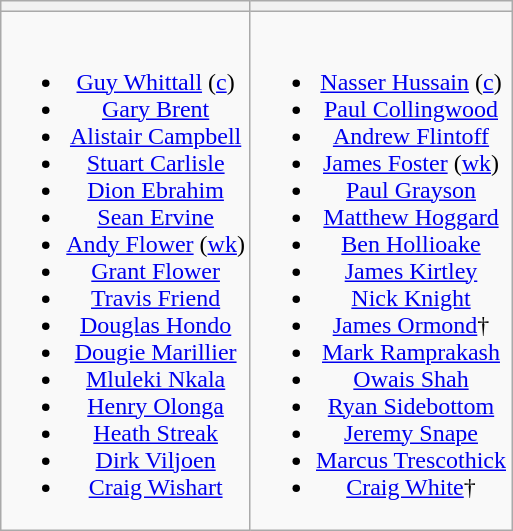<table class="wikitable" style="text-align:center">
<tr>
<th></th>
<th></th>
</tr>
<tr style="vertical-align:top">
<td><br><ul><li><a href='#'>Guy Whittall</a> (<a href='#'>c</a>)</li><li><a href='#'>Gary Brent</a></li><li><a href='#'>Alistair Campbell</a></li><li><a href='#'>Stuart Carlisle</a></li><li><a href='#'>Dion Ebrahim</a></li><li><a href='#'>Sean Ervine</a></li><li><a href='#'>Andy Flower</a> (<a href='#'>wk</a>)</li><li><a href='#'>Grant Flower</a></li><li><a href='#'>Travis Friend</a></li><li><a href='#'>Douglas Hondo</a></li><li><a href='#'>Dougie Marillier</a></li><li><a href='#'>Mluleki Nkala</a></li><li><a href='#'>Henry Olonga</a></li><li><a href='#'>Heath Streak</a></li><li><a href='#'>Dirk Viljoen</a></li><li><a href='#'>Craig Wishart</a></li></ul></td>
<td><br><ul><li><a href='#'>Nasser Hussain</a> (<a href='#'>c</a>)</li><li><a href='#'>Paul Collingwood</a></li><li><a href='#'>Andrew Flintoff</a></li><li><a href='#'>James Foster</a> (<a href='#'>wk</a>)</li><li><a href='#'>Paul Grayson</a></li><li><a href='#'>Matthew Hoggard</a></li><li><a href='#'>Ben Hollioake</a></li><li><a href='#'>James Kirtley</a></li><li><a href='#'>Nick Knight</a></li><li><a href='#'>James Ormond</a>†</li><li><a href='#'>Mark Ramprakash</a></li><li><a href='#'>Owais Shah</a></li><li><a href='#'>Ryan Sidebottom</a></li><li><a href='#'>Jeremy Snape</a></li><li><a href='#'>Marcus Trescothick</a></li><li><a href='#'>Craig White</a>†</li></ul></td>
</tr>
</table>
